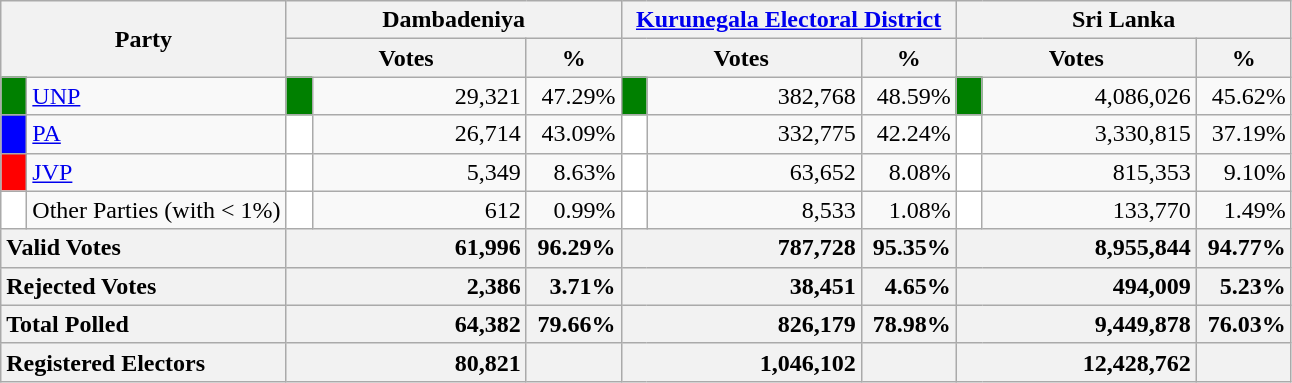<table class="wikitable">
<tr>
<th colspan="2" width="144px"rowspan="2">Party</th>
<th colspan="3" width="216px">Dambadeniya</th>
<th colspan="3" width="216px"><a href='#'>Kurunegala Electoral District</a></th>
<th colspan="3" width="216px">Sri Lanka</th>
</tr>
<tr>
<th colspan="2" width="144px">Votes</th>
<th>%</th>
<th colspan="2" width="144px">Votes</th>
<th>%</th>
<th colspan="2" width="144px">Votes</th>
<th>%</th>
</tr>
<tr>
<td style="background-color:green;" width="10px"></td>
<td style="text-align:left;"><a href='#'>UNP</a></td>
<td style="background-color:green;" width="10px"></td>
<td style="text-align:right;">29,321</td>
<td style="text-align:right;">47.29%</td>
<td style="background-color:green;" width="10px"></td>
<td style="text-align:right;">382,768</td>
<td style="text-align:right;">48.59%</td>
<td style="background-color:green;" width="10px"></td>
<td style="text-align:right;">4,086,026</td>
<td style="text-align:right;">45.62%</td>
</tr>
<tr>
<td style="background-color:blue;" width="10px"></td>
<td style="text-align:left;"><a href='#'>PA</a></td>
<td style="background-color:white;" width="10px"></td>
<td style="text-align:right;">26,714</td>
<td style="text-align:right;">43.09%</td>
<td style="background-color:white;" width="10px"></td>
<td style="text-align:right;">332,775</td>
<td style="text-align:right;">42.24%</td>
<td style="background-color:white;" width="10px"></td>
<td style="text-align:right;">3,330,815</td>
<td style="text-align:right;">37.19%</td>
</tr>
<tr>
<td style="background-color:red;" width="10px"></td>
<td style="text-align:left;"><a href='#'>JVP</a></td>
<td style="background-color:white;" width="10px"></td>
<td style="text-align:right;">5,349</td>
<td style="text-align:right;">8.63%</td>
<td style="background-color:white;" width="10px"></td>
<td style="text-align:right;">63,652</td>
<td style="text-align:right;">8.08%</td>
<td style="background-color:white;" width="10px"></td>
<td style="text-align:right;">815,353</td>
<td style="text-align:right;">9.10%</td>
</tr>
<tr>
<td style="background-color:white;" width="10px"></td>
<td style="text-align:left;">Other Parties (with < 1%)</td>
<td style="background-color:white;" width="10px"></td>
<td style="text-align:right;">612</td>
<td style="text-align:right;">0.99%</td>
<td style="background-color:white;" width="10px"></td>
<td style="text-align:right;">8,533</td>
<td style="text-align:right;">1.08%</td>
<td style="background-color:white;" width="10px"></td>
<td style="text-align:right;">133,770</td>
<td style="text-align:right;">1.49%</td>
</tr>
<tr>
<th colspan="2" width="144px"style="text-align:left;">Valid Votes</th>
<th style="text-align:right;"colspan="2" width="144px">61,996</th>
<th style="text-align:right;">96.29%</th>
<th style="text-align:right;"colspan="2" width="144px">787,728</th>
<th style="text-align:right;">95.35%</th>
<th style="text-align:right;"colspan="2" width="144px">8,955,844</th>
<th style="text-align:right;">94.77%</th>
</tr>
<tr>
<th colspan="2" width="144px"style="text-align:left;">Rejected Votes</th>
<th style="text-align:right;"colspan="2" width="144px">2,386</th>
<th style="text-align:right;">3.71%</th>
<th style="text-align:right;"colspan="2" width="144px">38,451</th>
<th style="text-align:right;">4.65%</th>
<th style="text-align:right;"colspan="2" width="144px">494,009</th>
<th style="text-align:right;">5.23%</th>
</tr>
<tr>
<th colspan="2" width="144px"style="text-align:left;">Total Polled</th>
<th style="text-align:right;"colspan="2" width="144px">64,382</th>
<th style="text-align:right;">79.66%</th>
<th style="text-align:right;"colspan="2" width="144px">826,179</th>
<th style="text-align:right;">78.98%</th>
<th style="text-align:right;"colspan="2" width="144px">9,449,878</th>
<th style="text-align:right;">76.03%</th>
</tr>
<tr>
<th colspan="2" width="144px"style="text-align:left;">Registered Electors</th>
<th style="text-align:right;"colspan="2" width="144px">80,821</th>
<th></th>
<th style="text-align:right;"colspan="2" width="144px">1,046,102</th>
<th></th>
<th style="text-align:right;"colspan="2" width="144px">12,428,762</th>
<th></th>
</tr>
</table>
